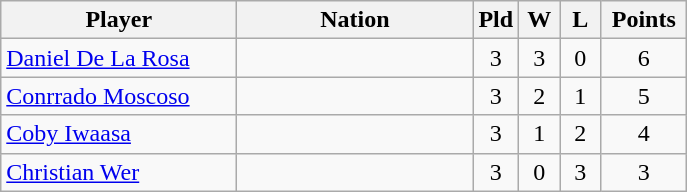<table class="wikitable" style="text-align:center">
<tr>
<th width="150">Player</th>
<th width="150">Nation</th>
<th width="20">Pld</th>
<th width="20">W</th>
<th width="20">L</th>
<th width="50">Points</th>
</tr>
<tr>
<td align="left"><a href='#'>Daniel De La Rosa</a></td>
<td align="left"></td>
<td>3</td>
<td>3</td>
<td>0</td>
<td>6</td>
</tr>
<tr>
<td align="left"><a href='#'>Conrrado Moscoso</a></td>
<td align="left"></td>
<td>3</td>
<td>2</td>
<td>1</td>
<td>5</td>
</tr>
<tr>
<td align="left"><a href='#'>Coby Iwaasa</a></td>
<td align="left"></td>
<td>3</td>
<td>1</td>
<td>2</td>
<td>4</td>
</tr>
<tr>
<td align="left"><a href='#'>Christian Wer</a></td>
<td align="left"></td>
<td>3</td>
<td>0</td>
<td>3</td>
<td>3</td>
</tr>
</table>
